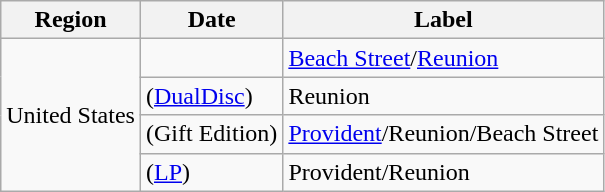<table class="wikitable">
<tr>
<th>Region</th>
<th>Date</th>
<th>Label</th>
</tr>
<tr>
<td rowspan="4">United States</td>
<td></td>
<td><a href='#'>Beach Street</a>/<a href='#'>Reunion</a></td>
</tr>
<tr>
<td> (<a href='#'>DualDisc</a>)</td>
<td>Reunion</td>
</tr>
<tr>
<td> (Gift Edition)</td>
<td><a href='#'>Provident</a>/Reunion/Beach Street</td>
</tr>
<tr>
<td> (<a href='#'>LP</a>)</td>
<td>Provident/Reunion</td>
</tr>
</table>
